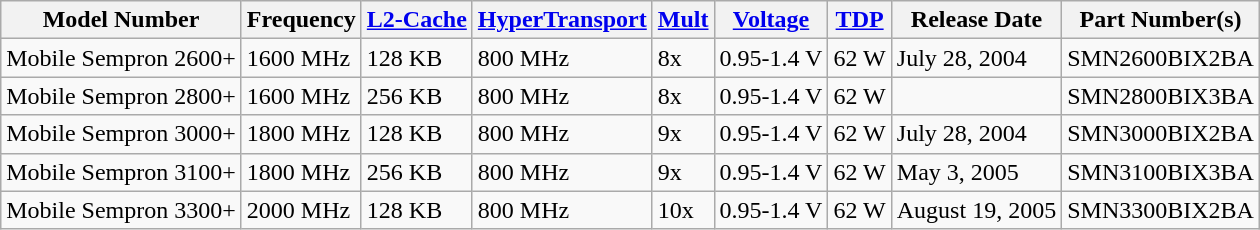<table class="wikitable">
<tr>
<th>Model Number</th>
<th>Frequency</th>
<th><a href='#'>L2-Cache</a></th>
<th><a href='#'>HyperTransport</a></th>
<th><a href='#'>Mult</a></th>
<th><a href='#'>Voltage</a></th>
<th><a href='#'>TDP</a></th>
<th>Release Date</th>
<th>Part Number(s)</th>
</tr>
<tr>
<td>Mobile Sempron 2600+</td>
<td>1600 MHz</td>
<td>128 KB</td>
<td>800 MHz</td>
<td>8x</td>
<td>0.95-1.4 V</td>
<td>62 W</td>
<td>July 28, 2004</td>
<td>SMN2600BIX2BA</td>
</tr>
<tr>
<td>Mobile Sempron 2800+</td>
<td>1600 MHz</td>
<td>256 KB</td>
<td>800 MHz</td>
<td>8x</td>
<td>0.95-1.4 V</td>
<td>62 W</td>
<td></td>
<td>SMN2800BIX3BA</td>
</tr>
<tr>
<td>Mobile Sempron 3000+</td>
<td>1800 MHz</td>
<td>128 KB</td>
<td>800 MHz</td>
<td>9x</td>
<td>0.95-1.4 V</td>
<td>62 W</td>
<td>July 28, 2004</td>
<td>SMN3000BIX2BA</td>
</tr>
<tr>
<td>Mobile Sempron 3100+</td>
<td>1800 MHz</td>
<td>256 KB</td>
<td>800 MHz</td>
<td>9x</td>
<td>0.95-1.4 V</td>
<td>62 W</td>
<td>May 3, 2005</td>
<td>SMN3100BIX3BA</td>
</tr>
<tr>
<td>Mobile Sempron 3300+</td>
<td>2000 MHz</td>
<td>128 KB</td>
<td>800 MHz</td>
<td>10x</td>
<td>0.95-1.4 V</td>
<td>62 W</td>
<td>August 19, 2005</td>
<td>SMN3300BIX2BA</td>
</tr>
</table>
